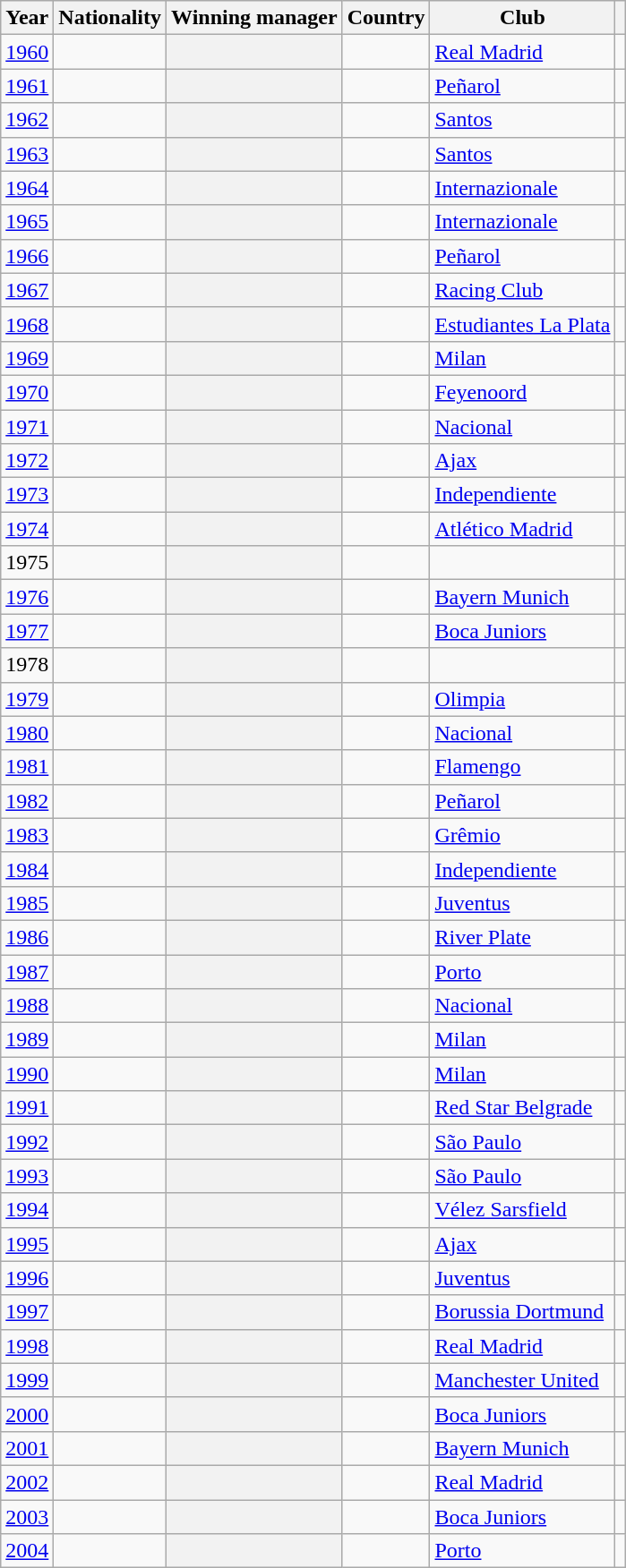<table class="sortable wikitable plainrowheaders">
<tr>
<th scope=col>Year</th>
<th scope=col>Nationality</th>
<th scope=col>Winning manager</th>
<th scope=col>Country</th>
<th scope=col>Club</th>
<th scope=col class="unsortable"></th>
</tr>
<tr>
<td align=center><a href='#'>1960</a></td>
<td></td>
<th scope=row></th>
<td></td>
<td><a href='#'>Real Madrid</a></td>
<td align=center></td>
</tr>
<tr>
<td align=center><a href='#'>1961</a></td>
<td></td>
<th scope=row></th>
<td></td>
<td><a href='#'>Peñarol</a></td>
<td align=center></td>
</tr>
<tr>
<td align=center><a href='#'>1962</a></td>
<td></td>
<th scope=row></th>
<td></td>
<td><a href='#'>Santos</a></td>
<td align=center></td>
</tr>
<tr>
<td align=center><a href='#'>1963</a></td>
<td></td>
<th scope=row></th>
<td></td>
<td><a href='#'>Santos</a></td>
<td align=center></td>
</tr>
<tr>
<td align=center><a href='#'>1964</a></td>
<td></td>
<th scope=row></th>
<td></td>
<td><a href='#'>Internazionale</a></td>
<td align=center></td>
</tr>
<tr>
<td align=center><a href='#'>1965</a></td>
<td></td>
<th scope=row></th>
<td></td>
<td><a href='#'>Internazionale</a></td>
<td align=center></td>
</tr>
<tr>
<td align=center><a href='#'>1966</a></td>
<td></td>
<th scope=row></th>
<td></td>
<td><a href='#'>Peñarol</a></td>
<td align=center></td>
</tr>
<tr>
<td align=center><a href='#'>1967</a></td>
<td></td>
<th scope=row></th>
<td></td>
<td><a href='#'>Racing Club</a></td>
<td align=center></td>
</tr>
<tr>
<td align=center><a href='#'>1968</a></td>
<td></td>
<th scope=row></th>
<td></td>
<td><a href='#'>Estudiantes La Plata</a></td>
<td align=center></td>
</tr>
<tr>
<td align=center><a href='#'>1969</a></td>
<td></td>
<th scope=row></th>
<td></td>
<td><a href='#'>Milan</a></td>
<td align=center></td>
</tr>
<tr>
<td align=center><a href='#'>1970</a></td>
<td></td>
<th scope=row></th>
<td></td>
<td><a href='#'>Feyenoord</a></td>
<td align=center></td>
</tr>
<tr>
<td align=center><a href='#'>1971</a></td>
<td></td>
<th scope=row></th>
<td></td>
<td><a href='#'>Nacional</a></td>
<td align=center></td>
</tr>
<tr>
<td align=center><a href='#'>1972</a></td>
<td></td>
<th scope=row></th>
<td></td>
<td><a href='#'>Ajax</a></td>
<td align=center></td>
</tr>
<tr>
<td align=center><a href='#'>1973</a></td>
<td></td>
<th scope=row></th>
<td></td>
<td><a href='#'>Independiente</a></td>
<td align=center></td>
</tr>
<tr>
<td align=center><a href='#'>1974</a></td>
<td></td>
<th scope=row></th>
<td></td>
<td><a href='#'>Atlético Madrid</a></td>
<td align=center></td>
</tr>
<tr>
<td align=center>1975</td>
<td align=center></td>
<th scope=row align=center></th>
<td align=center></td>
<td align=center></td>
<td align=center></td>
</tr>
<tr>
<td align=center><a href='#'>1976</a></td>
<td></td>
<th scope=row></th>
<td></td>
<td><a href='#'>Bayern Munich</a></td>
<td align=center></td>
</tr>
<tr>
<td align=center><a href='#'>1977</a></td>
<td></td>
<th scope=row></th>
<td></td>
<td><a href='#'>Boca Juniors</a></td>
<td align=center></td>
</tr>
<tr>
<td align=center>1978</td>
<td align=center></td>
<th scope=row align=center></th>
<td align=center></td>
<td align=center></td>
<td align=center></td>
</tr>
<tr>
<td align=center><a href='#'>1979</a></td>
<td></td>
<th scope=row></th>
<td></td>
<td><a href='#'>Olimpia</a></td>
<td align=center></td>
</tr>
<tr>
<td align=center><a href='#'>1980</a></td>
<td></td>
<th scope=row></th>
<td></td>
<td><a href='#'>Nacional</a></td>
<td align=center></td>
</tr>
<tr>
<td align=center><a href='#'>1981</a></td>
<td></td>
<th scope=row></th>
<td></td>
<td><a href='#'>Flamengo</a></td>
<td align=center></td>
</tr>
<tr>
<td align=center><a href='#'>1982</a></td>
<td></td>
<th scope=row></th>
<td></td>
<td><a href='#'>Peñarol</a></td>
<td align=center></td>
</tr>
<tr>
<td align=center><a href='#'>1983</a></td>
<td></td>
<th scope=row></th>
<td></td>
<td><a href='#'>Grêmio</a></td>
<td align=center></td>
</tr>
<tr>
<td align=center><a href='#'>1984</a></td>
<td></td>
<th scope=row></th>
<td></td>
<td><a href='#'>Independiente</a></td>
<td align=center></td>
</tr>
<tr>
<td align=center><a href='#'>1985</a></td>
<td></td>
<th scope=row></th>
<td></td>
<td><a href='#'>Juventus</a></td>
<td align=center></td>
</tr>
<tr>
<td align=center><a href='#'>1986</a></td>
<td></td>
<th scope=row></th>
<td></td>
<td><a href='#'>River Plate</a></td>
<td align=center></td>
</tr>
<tr>
<td align=center><a href='#'>1987</a></td>
<td></td>
<th scope=row></th>
<td></td>
<td><a href='#'>Porto</a></td>
<td align=center></td>
</tr>
<tr>
<td align=center><a href='#'>1988</a></td>
<td></td>
<th scope=row></th>
<td></td>
<td><a href='#'>Nacional</a></td>
<td align=center></td>
</tr>
<tr>
<td align=center><a href='#'>1989</a></td>
<td></td>
<th scope=row></th>
<td></td>
<td><a href='#'>Milan</a></td>
<td align=center></td>
</tr>
<tr>
<td align=center><a href='#'>1990</a></td>
<td></td>
<th scope=row></th>
<td></td>
<td><a href='#'>Milan</a></td>
<td align=center></td>
</tr>
<tr>
<td align=center><a href='#'>1991</a></td>
<td></td>
<th scope=row></th>
<td></td>
<td><a href='#'>Red Star Belgrade</a></td>
<td align=center></td>
</tr>
<tr>
<td align=center><a href='#'>1992</a></td>
<td></td>
<th scope=row></th>
<td></td>
<td><a href='#'>São Paulo</a></td>
<td align=center></td>
</tr>
<tr>
<td align=center><a href='#'>1993</a></td>
<td></td>
<th scope=row></th>
<td></td>
<td><a href='#'>São Paulo</a></td>
<td align=center></td>
</tr>
<tr>
<td align=center><a href='#'>1994</a></td>
<td></td>
<th scope=row></th>
<td></td>
<td><a href='#'>Vélez Sarsfield</a></td>
<td align=center></td>
</tr>
<tr>
<td align=center><a href='#'>1995</a></td>
<td></td>
<th scope=row></th>
<td></td>
<td><a href='#'>Ajax</a></td>
<td align=center></td>
</tr>
<tr>
<td align=center><a href='#'>1996</a></td>
<td></td>
<th scope=row></th>
<td></td>
<td><a href='#'>Juventus</a></td>
<td align=center></td>
</tr>
<tr>
<td align=center><a href='#'>1997</a></td>
<td></td>
<th scope=row></th>
<td></td>
<td><a href='#'>Borussia Dortmund</a></td>
<td align=center></td>
</tr>
<tr>
<td align=center><a href='#'>1998</a></td>
<td></td>
<th scope=row></th>
<td></td>
<td><a href='#'>Real Madrid</a></td>
<td align=center></td>
</tr>
<tr>
<td align=center><a href='#'>1999</a></td>
<td></td>
<th scope=row></th>
<td></td>
<td><a href='#'>Manchester United</a></td>
<td align=center></td>
</tr>
<tr>
<td align=center><a href='#'>2000</a></td>
<td></td>
<th scope=row></th>
<td></td>
<td><a href='#'>Boca Juniors</a></td>
<td align=center></td>
</tr>
<tr>
<td align=center><a href='#'>2001</a></td>
<td></td>
<th scope=row></th>
<td></td>
<td><a href='#'>Bayern Munich</a></td>
<td align=center></td>
</tr>
<tr>
<td align=center><a href='#'>2002</a></td>
<td></td>
<th scope=row></th>
<td></td>
<td><a href='#'>Real Madrid</a></td>
<td align=center></td>
</tr>
<tr>
<td align=center><a href='#'>2003</a></td>
<td></td>
<th scope=row></th>
<td></td>
<td><a href='#'>Boca Juniors</a></td>
<td align=center></td>
</tr>
<tr>
<td align=center><a href='#'>2004</a></td>
<td></td>
<th scope=row></th>
<td></td>
<td><a href='#'>Porto</a></td>
<td align=center></td>
</tr>
</table>
